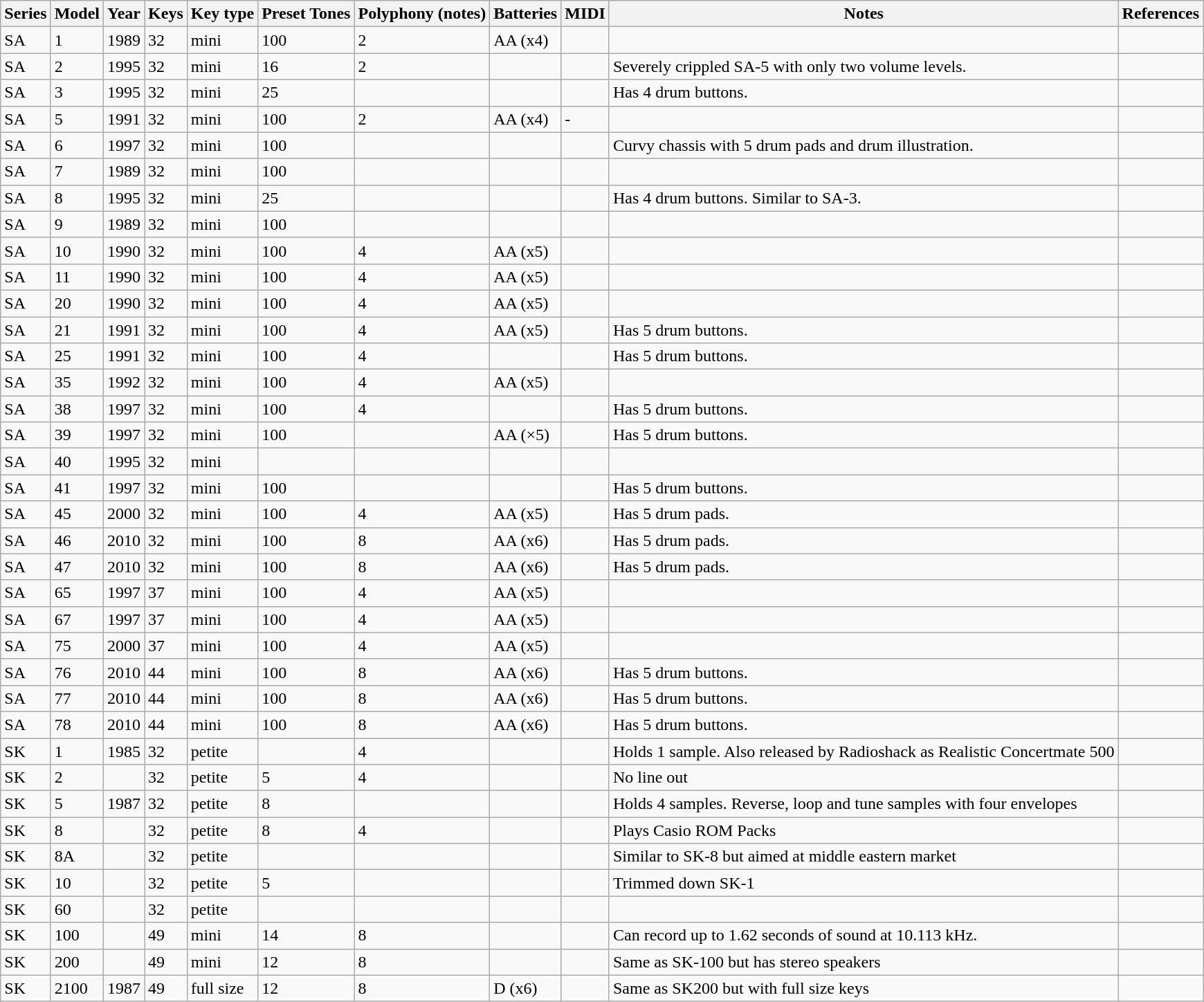<table class="wikitable sortable">
<tr>
<th><strong>Series</strong></th>
<th><strong>Model</strong></th>
<th><strong>Year</strong></th>
<th><strong>Keys</strong></th>
<th><strong>Key type</strong></th>
<th><strong>Preset Tones</strong></th>
<th><strong>Polyphony (notes)</strong></th>
<th><strong>Batteries</strong></th>
<th><strong>MIDI</strong></th>
<th><strong>Notes</strong></th>
<th><strong>References</strong></th>
</tr>
<tr>
<td>SA</td>
<td>1</td>
<td>1989</td>
<td>32</td>
<td>mini</td>
<td>100</td>
<td>2</td>
<td>AA (x4)</td>
<td></td>
<td></td>
<td></td>
</tr>
<tr>
<td>SA</td>
<td>2</td>
<td>1995</td>
<td>32</td>
<td>mini</td>
<td>16</td>
<td>2</td>
<td></td>
<td></td>
<td>Severely crippled SA-5 with only two volume levels.</td>
<td></td>
</tr>
<tr>
<td>SA</td>
<td>3</td>
<td>1995</td>
<td>32</td>
<td>mini</td>
<td>25</td>
<td></td>
<td></td>
<td></td>
<td>Has 4 drum buttons.</td>
<td></td>
</tr>
<tr>
<td>SA</td>
<td>5</td>
<td>1991</td>
<td>32</td>
<td>mini</td>
<td>100</td>
<td>2</td>
<td>AA (x4)</td>
<td>-</td>
<td></td>
<td></td>
</tr>
<tr>
<td>SA</td>
<td>6</td>
<td>1997</td>
<td>32</td>
<td>mini</td>
<td>100</td>
<td></td>
<td></td>
<td></td>
<td>Curvy chassis with 5 drum pads and drum illustration.</td>
<td></td>
</tr>
<tr>
<td>SA</td>
<td>7</td>
<td>1989</td>
<td>32</td>
<td>mini</td>
<td>100</td>
<td></td>
<td></td>
<td></td>
<td></td>
<td></td>
</tr>
<tr>
<td>SA</td>
<td>8</td>
<td>1995</td>
<td>32</td>
<td>mini</td>
<td>25</td>
<td></td>
<td></td>
<td></td>
<td>Has 4 drum buttons. Similar to SA-3.</td>
<td></td>
</tr>
<tr>
<td>SA</td>
<td>9</td>
<td>1989</td>
<td>32</td>
<td>mini</td>
<td>100</td>
<td></td>
<td></td>
<td></td>
<td></td>
<td></td>
</tr>
<tr>
<td>SA</td>
<td>10</td>
<td>1990</td>
<td>32</td>
<td>mini</td>
<td>100</td>
<td>4</td>
<td>AA (x5)</td>
<td></td>
<td></td>
<td></td>
</tr>
<tr>
<td>SA</td>
<td>11</td>
<td>1990</td>
<td>32</td>
<td>mini</td>
<td>100</td>
<td>4</td>
<td>AA (x5)</td>
<td></td>
<td></td>
<td></td>
</tr>
<tr>
<td>SA</td>
<td>20</td>
<td>1990</td>
<td>32</td>
<td>mini</td>
<td>100</td>
<td>4</td>
<td>AA (x5)</td>
<td></td>
<td></td>
<td></td>
</tr>
<tr>
<td>SA</td>
<td>21</td>
<td>1991</td>
<td>32</td>
<td>mini</td>
<td>100</td>
<td>4</td>
<td>AA (x5)</td>
<td></td>
<td>Has 5 drum buttons.</td>
<td></td>
</tr>
<tr>
<td>SA</td>
<td>25</td>
<td>1991</td>
<td>32</td>
<td>mini</td>
<td>100</td>
<td>4</td>
<td></td>
<td></td>
<td>Has 5 drum buttons.</td>
<td></td>
</tr>
<tr>
<td>SA</td>
<td>35</td>
<td>1992</td>
<td>32</td>
<td>mini</td>
<td>100</td>
<td>4</td>
<td>AA (x5)</td>
<td></td>
<td></td>
<td></td>
</tr>
<tr>
<td>SA</td>
<td>38</td>
<td>1997</td>
<td>32</td>
<td>mini</td>
<td>100</td>
<td>4</td>
<td></td>
<td></td>
<td>Has 5 drum buttons.</td>
<td></td>
</tr>
<tr>
<td>SA</td>
<td>39</td>
<td>1997</td>
<td>32</td>
<td>mini</td>
<td>100</td>
<td></td>
<td>AA (×5)</td>
<td></td>
<td>Has 5 drum buttons.</td>
<td></td>
</tr>
<tr>
<td>SA</td>
<td>40</td>
<td>1995</td>
<td>32</td>
<td>mini</td>
<td></td>
<td></td>
<td></td>
<td></td>
<td></td>
<td></td>
</tr>
<tr>
<td>SA</td>
<td>41</td>
<td>1997</td>
<td>32</td>
<td>mini</td>
<td>100</td>
<td></td>
<td></td>
<td></td>
<td>Has 5 drum buttons.</td>
<td></td>
</tr>
<tr>
<td>SA</td>
<td>45</td>
<td>2000</td>
<td>32</td>
<td>mini</td>
<td>100</td>
<td>4</td>
<td>AA (x5)</td>
<td></td>
<td>Has 5 drum pads.</td>
<td></td>
</tr>
<tr>
<td>SA</td>
<td>46</td>
<td>2010</td>
<td>32</td>
<td>mini</td>
<td>100</td>
<td>8</td>
<td>AA (x6)</td>
<td></td>
<td>Has 5 drum pads.</td>
<td></td>
</tr>
<tr>
<td>SA</td>
<td>47</td>
<td>2010</td>
<td>32</td>
<td>mini</td>
<td>100</td>
<td>8</td>
<td>AA (x6)</td>
<td></td>
<td>Has 5 drum pads.</td>
<td></td>
</tr>
<tr>
<td>SA</td>
<td>65</td>
<td>1997</td>
<td>37</td>
<td>mini</td>
<td>100</td>
<td>4</td>
<td>AA (x5)</td>
<td></td>
<td></td>
<td></td>
</tr>
<tr>
<td>SA</td>
<td>67</td>
<td>1997</td>
<td>37</td>
<td>mini</td>
<td>100</td>
<td>4</td>
<td>AA (x5)</td>
<td></td>
<td></td>
<td></td>
</tr>
<tr>
<td>SA</td>
<td>75</td>
<td>2000</td>
<td>37</td>
<td>mini</td>
<td>100</td>
<td>4</td>
<td>AA (x5)</td>
<td></td>
<td></td>
<td></td>
</tr>
<tr>
<td>SA</td>
<td>76</td>
<td>2010</td>
<td>44</td>
<td>mini</td>
<td>100</td>
<td>8</td>
<td>AA (x6)</td>
<td></td>
<td>Has 5 drum buttons.</td>
<td></td>
</tr>
<tr>
<td>SA</td>
<td>77</td>
<td>2010</td>
<td>44</td>
<td>mini</td>
<td>100</td>
<td>8</td>
<td>AA (x6)</td>
<td></td>
<td>Has 5 drum buttons.</td>
<td></td>
</tr>
<tr>
<td>SA</td>
<td>78</td>
<td>2010</td>
<td>44</td>
<td>mini</td>
<td>100</td>
<td>8</td>
<td>AA (x6)</td>
<td></td>
<td>Has 5 drum buttons.</td>
<td></td>
</tr>
<tr>
<td>SK</td>
<td>1</td>
<td>1985</td>
<td>32</td>
<td>petite</td>
<td></td>
<td>4</td>
<td></td>
<td></td>
<td>Holds 1 sample. Also released by Radioshack as Realistic Concertmate 500</td>
<td></td>
</tr>
<tr>
<td>SK</td>
<td>2</td>
<td></td>
<td>32</td>
<td>petite</td>
<td>5</td>
<td>4</td>
<td></td>
<td></td>
<td>No line out</td>
<td></td>
</tr>
<tr>
<td>SK</td>
<td>5</td>
<td>1987</td>
<td>32</td>
<td>petite</td>
<td>8</td>
<td></td>
<td></td>
<td></td>
<td>Holds 4 samples. Reverse, loop and tune samples with four envelopes</td>
<td></td>
</tr>
<tr>
<td>SK</td>
<td>8</td>
<td></td>
<td>32</td>
<td>petite</td>
<td>8</td>
<td>4</td>
<td></td>
<td></td>
<td>Plays Casio ROM Packs</td>
<td></td>
</tr>
<tr>
<td>SK</td>
<td>8A</td>
<td></td>
<td>32</td>
<td>petite</td>
<td></td>
<td></td>
<td></td>
<td></td>
<td>Similar to SK-8 but aimed at middle eastern market</td>
<td></td>
</tr>
<tr>
<td>SK</td>
<td>10</td>
<td></td>
<td>32</td>
<td>petite</td>
<td>5</td>
<td></td>
<td></td>
<td></td>
<td>Trimmed down SK-1</td>
<td></td>
</tr>
<tr>
<td>SK</td>
<td>60</td>
<td></td>
<td>32</td>
<td>petite</td>
<td></td>
<td></td>
<td></td>
<td></td>
<td></td>
<td></td>
</tr>
<tr>
<td>SK</td>
<td>100</td>
<td></td>
<td>49</td>
<td>mini</td>
<td>14</td>
<td>8</td>
<td></td>
<td></td>
<td>Can record up to 1.62 seconds of sound at 10.113 kHz.</td>
<td></td>
</tr>
<tr>
<td>SK</td>
<td>200</td>
<td></td>
<td>49</td>
<td>mini</td>
<td>12</td>
<td>8</td>
<td></td>
<td></td>
<td>Same as SK-100 but has stereo speakers</td>
<td></td>
</tr>
<tr>
<td>SK</td>
<td>2100</td>
<td>1987</td>
<td>49</td>
<td>full size</td>
<td>12</td>
<td>8</td>
<td>D (x6)</td>
<td></td>
<td>Same as SK200 but with full size keys</td>
<td></td>
</tr>
</table>
